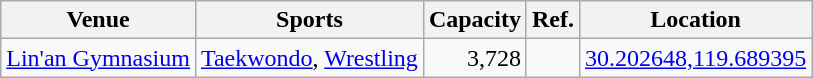<table class="wikitable sortable">
<tr>
<th>Venue</th>
<th>Sports</th>
<th>Capacity</th>
<th>Ref.</th>
<th>Location</th>
</tr>
<tr>
<td><a href='#'>Lin'an Gymnasium</a></td>
<td><a href='#'>Taekwondo</a>, <a href='#'>Wrestling</a></td>
<td align=right>3,728</td>
<td></td>
<td><a href='#'>30.202648,119.689395</a></td>
</tr>
</table>
